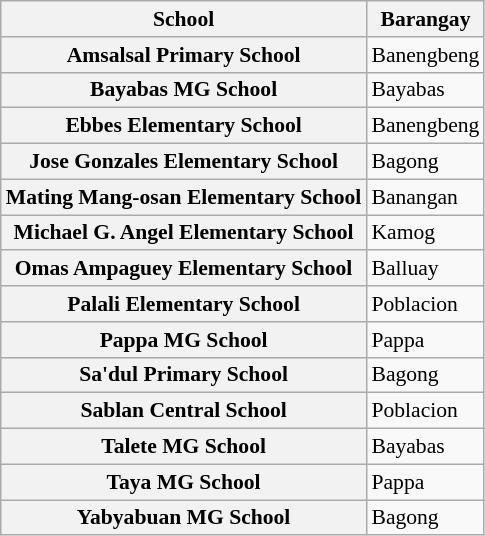<table class="wikitable collapsible sortable collapsed plainrowheaders" style="font-size:90%;">
<tr>
<th scope="col">School</th>
<th scope="col">Barangay</th>
</tr>
<tr>
<th scope="row">Amsalsal Primary School</th>
<td>Banengbeng</td>
</tr>
<tr>
<th scope="row">Bayabas MG School</th>
<td>Bayabas</td>
</tr>
<tr>
<th scope="row">Ebbes Elementary School</th>
<td>Banengbeng</td>
</tr>
<tr>
<th scope="row">Jose Gonzales Elementary School</th>
<td>Bagong</td>
</tr>
<tr>
<th scope="row">Mating Mang-osan Elementary School</th>
<td>Banangan</td>
</tr>
<tr>
<th scope="row">Michael G. Angel Elementary School</th>
<td>Kamog</td>
</tr>
<tr>
<th scope="row">Omas Ampaguey Elementary School</th>
<td>Balluay</td>
</tr>
<tr>
<th scope="row">Palali Elementary School</th>
<td>Poblacion</td>
</tr>
<tr>
<th scope="row">Pappa MG School</th>
<td>Pappa</td>
</tr>
<tr>
<th scope="row">Sa'dul Primary School</th>
<td>Bagong</td>
</tr>
<tr>
<th scope="row">Sablan Central School</th>
<td>Poblacion</td>
</tr>
<tr>
<th scope="row">Talete MG School</th>
<td>Bayabas</td>
</tr>
<tr>
<th scope="row">Taya MG School</th>
<td>Pappa</td>
</tr>
<tr>
<th scope="row">Yabyabuan MG School</th>
<td>Bagong</td>
</tr>
</table>
